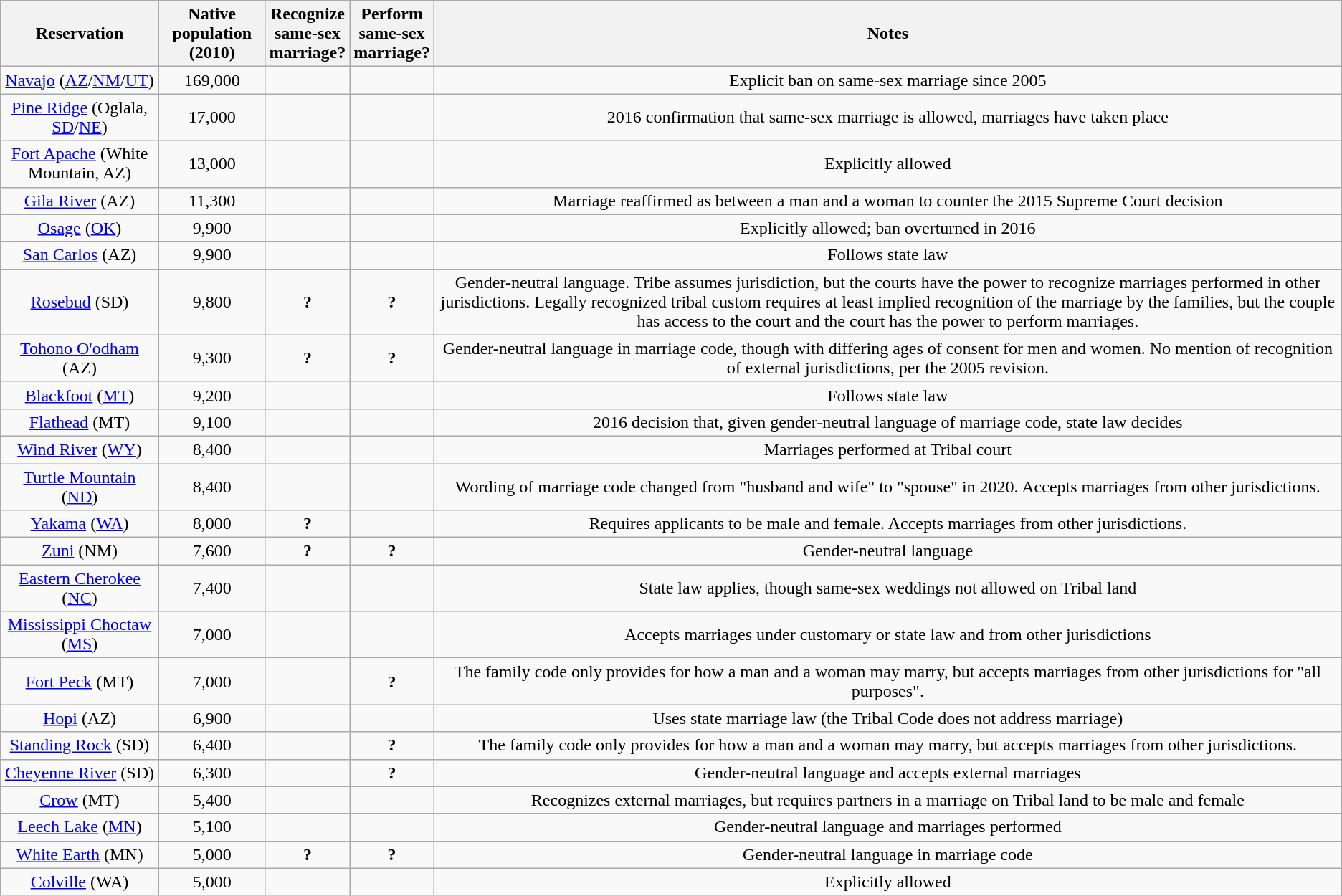<table class="wikitable" style="text-align: center;">
<tr>
<th>Reservation</th>
<th>Native population<br>(2010)</th>
<th>Recognize<br>same-sex<br>marriage?</th>
<th>Perform<br>same-sex<br>marriage?</th>
<th>Notes</th>
</tr>
<tr>
<td><a href='#'>Navajo</a> (<a href='#'>AZ</a>/<a href='#'>NM</a>/<a href='#'>UT</a>)</td>
<td>169,000</td>
<td></td>
<td></td>
<td>Explicit ban on same-sex marriage since 2005</td>
</tr>
<tr>
<td><a href='#'>Pine Ridge</a> (Oglala, <a href='#'>SD</a>/<a href='#'>NE</a>)</td>
<td>17,000</td>
<td></td>
<td></td>
<td>2016 confirmation that same-sex marriage is allowed, marriages have taken place</td>
</tr>
<tr>
<td><a href='#'>Fort Apache</a> (White Mountain, AZ)</td>
<td>13,000</td>
<td></td>
<td></td>
<td>Explicitly allowed</td>
</tr>
<tr>
<td><a href='#'>Gila River</a> (AZ)</td>
<td>11,300</td>
<td></td>
<td></td>
<td>Marriage reaffirmed as between a man and a woman to counter the 2015 Supreme Court decision</td>
</tr>
<tr>
<td><a href='#'>Osage</a> (<a href='#'>OK</a>)</td>
<td>9,900</td>
<td></td>
<td></td>
<td>Explicitly allowed; ban overturned in 2016</td>
</tr>
<tr>
<td><a href='#'>San Carlos</a> (AZ)</td>
<td>9,900</td>
<td></td>
<td></td>
<td>Follows state law</td>
</tr>
<tr>
<td><a href='#'>Rosebud</a> (SD)</td>
<td>9,800</td>
<td><strong>?</strong></td>
<td><strong>?</strong></td>
<td>Gender-neutral language. Tribe assumes jurisdiction, but the courts have the power to recognize marriages performed in other jurisdictions. Legally recognized tribal custom requires at least implied recognition of the marriage by the families, but the couple has access to the court and the court has the power to perform marriages.</td>
</tr>
<tr>
<td><a href='#'>Tohono O'odham</a> (AZ)</td>
<td>9,300</td>
<td><strong>?</strong></td>
<td><strong>?</strong></td>
<td>Gender-neutral language in marriage code, though with differing ages of consent for men and women. No mention of recognition of external jurisdictions, per the 2005 revision.</td>
</tr>
<tr>
<td><a href='#'>Blackfoot</a> (<a href='#'>MT</a>)</td>
<td>9,200</td>
<td></td>
<td></td>
<td>Follows state law</td>
</tr>
<tr>
<td><a href='#'>Flathead</a> (MT)</td>
<td>9,100</td>
<td></td>
<td></td>
<td>2016 decision that, given gender-neutral language of marriage code, state law decides</td>
</tr>
<tr>
<td><a href='#'>Wind River</a> (<a href='#'>WY</a>)</td>
<td>8,400</td>
<td></td>
<td></td>
<td>Marriages performed at Tribal court</td>
</tr>
<tr>
<td><a href='#'>Turtle Mountain</a> (<a href='#'>ND</a>)</td>
<td>8,400</td>
<td></td>
<td></td>
<td>Wording of marriage code changed from "husband and wife" to "spouse" in 2020. Accepts marriages from other jurisdictions.</td>
</tr>
<tr>
<td><a href='#'>Yakama</a> (<a href='#'>WA</a>)</td>
<td>8,000</td>
<td><strong>?</strong></td>
<td></td>
<td>Requires applicants to be male and female. Accepts marriages from other jurisdictions.</td>
</tr>
<tr>
<td><a href='#'>Zuni</a> (NM)</td>
<td>7,600</td>
<td><strong>?</strong></td>
<td><strong>?</strong></td>
<td>Gender-neutral language</td>
</tr>
<tr>
<td><a href='#'>Eastern Cherokee</a> (<a href='#'>NC</a>)</td>
<td>7,400</td>
<td></td>
<td></td>
<td>State law applies, though same-sex weddings not allowed on Tribal land</td>
</tr>
<tr>
<td><a href='#'>Mississippi Choctaw</a> (<a href='#'>MS</a>)</td>
<td>7,000</td>
<td></td>
<td></td>
<td>Accepts marriages under customary or state law and from other jurisdictions</td>
</tr>
<tr>
<td><a href='#'>Fort Peck</a> (MT)</td>
<td>7,000</td>
<td></td>
<td><strong>?</strong></td>
<td>The family code only provides for how a man and a woman may marry, but accepts marriages from other jurisdictions for "all purposes".</td>
</tr>
<tr>
<td><a href='#'>Hopi</a> (AZ)</td>
<td>6,900</td>
<td></td>
<td></td>
<td>Uses state marriage law (the Tribal Code does not address marriage)</td>
</tr>
<tr>
<td><a href='#'>Standing Rock</a> (SD)</td>
<td>6,400</td>
<td></td>
<td><strong>?</strong></td>
<td>The family code only provides for how a man and a woman may marry, but accepts marriages from other jurisdictions.</td>
</tr>
<tr>
<td><a href='#'>Cheyenne River</a> (SD)</td>
<td>6,300</td>
<td></td>
<td><strong>?</strong></td>
<td>Gender-neutral language and accepts external marriages</td>
</tr>
<tr>
<td><a href='#'>Crow</a> (MT)</td>
<td>5,400</td>
<td></td>
<td></td>
<td>Recognizes external marriages, but requires partners in a marriage on Tribal land to be male and female</td>
</tr>
<tr>
<td><a href='#'>Leech Lake</a> (<a href='#'>MN</a>)</td>
<td>5,100</td>
<td></td>
<td></td>
<td>Gender-neutral language and marriages performed</td>
</tr>
<tr>
<td><a href='#'>White Earth</a> (MN)</td>
<td>5,000</td>
<td><strong>?</strong></td>
<td><strong>?</strong></td>
<td>Gender-neutral language in marriage code</td>
</tr>
<tr>
<td><a href='#'>Colville</a> (WA)</td>
<td>5,000</td>
<td></td>
<td></td>
<td>Explicitly allowed</td>
</tr>
</table>
